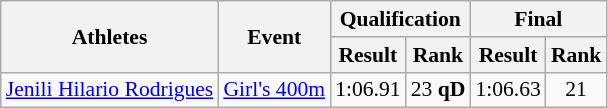<table class="wikitable" border="1" style="font-size:90%">
<tr>
<th rowspan=2>Athletes</th>
<th rowspan=2>Event</th>
<th colspan=2>Qualification</th>
<th colspan=2>Final</th>
</tr>
<tr>
<th>Result</th>
<th>Rank</th>
<th>Result</th>
<th>Rank</th>
</tr>
<tr>
<td><a href='#'>Jenili Hilario Rodrigues</a></td>
<td><a href='#'>Girl's 400m</a></td>
<td align=center>1:06.91</td>
<td align=center>23 <strong>qD</strong></td>
<td align=center>1:06.63</td>
<td align=center>21</td>
</tr>
</table>
